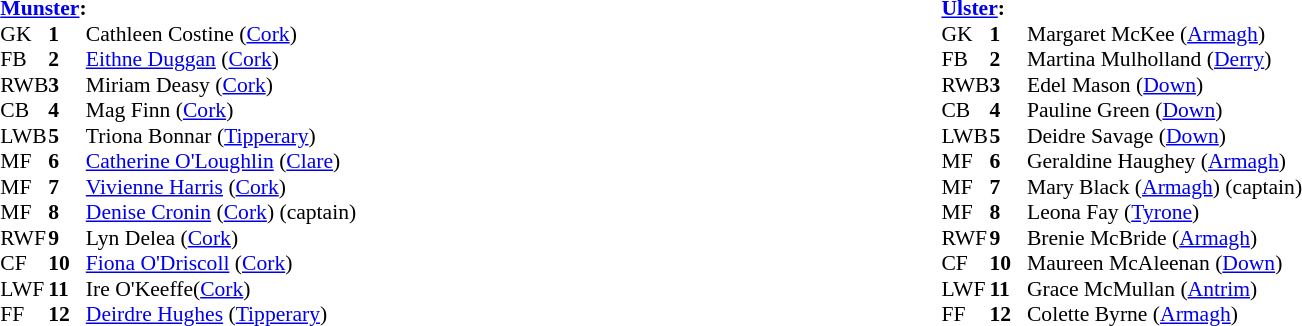<table width="100%">
<tr>
<td valign="top"></td>
<td valign="top" width="50%"><br><table style="font-size: 90%" cellspacing="0" cellpadding="0" align=center>
<tr>
<td colspan="4"><strong><a href='#'>Munster</a>:</strong></td>
</tr>
<tr>
<th width="25"></th>
<th width="25"></th>
</tr>
<tr>
<td>GK</td>
<td><strong>1</strong></td>
<td>Cathleen Costine (<a href='#'>Cork</a>)</td>
</tr>
<tr>
<td>FB</td>
<td><strong>2</strong></td>
<td><a href='#'>Eithne Duggan</a> (<a href='#'>Cork</a>)</td>
</tr>
<tr>
<td>RWB</td>
<td><strong>3</strong></td>
<td>Miriam Deasy (<a href='#'>Cork</a>)</td>
</tr>
<tr>
<td>CB</td>
<td><strong>4</strong></td>
<td>Mag Finn (<a href='#'>Cork</a>)</td>
</tr>
<tr>
<td>LWB</td>
<td><strong>5</strong></td>
<td>Triona Bonnar (<a href='#'>Tipperary</a>)</td>
</tr>
<tr>
<td>MF</td>
<td><strong>6</strong></td>
<td><a href='#'>Catherine O'Loughlin</a> (<a href='#'>Clare</a>)</td>
</tr>
<tr>
<td>MF</td>
<td><strong>7</strong></td>
<td><a href='#'>Vivienne Harris</a> (<a href='#'>Cork</a>)</td>
</tr>
<tr>
<td>MF</td>
<td><strong>8</strong></td>
<td><a href='#'>Denise Cronin</a> (<a href='#'>Cork</a>) (captain)</td>
</tr>
<tr>
<td>RWF</td>
<td><strong>9</strong></td>
<td>Lyn Delea (<a href='#'>Cork</a>)</td>
</tr>
<tr>
<td>CF</td>
<td><strong>10</strong></td>
<td><a href='#'>Fiona O'Driscoll</a> (<a href='#'>Cork</a>)</td>
</tr>
<tr>
<td>LWF</td>
<td><strong>11</strong></td>
<td>Ire O'Keeffe(<a href='#'>Cork</a>)</td>
</tr>
<tr>
<td>FF</td>
<td><strong>12</strong></td>
<td><a href='#'>Deirdre Hughes</a> (<a href='#'>Tipperary</a>)</td>
</tr>
<tr>
</tr>
</table>
</td>
<td valign="top" width="50%"><br><table style="font-size: 90%" cellspacing="0" cellpadding="0" align=center>
<tr>
<td colspan="4"><strong><a href='#'>Ulster</a>:</strong></td>
</tr>
<tr>
<th width="25"></th>
<th width="25"></th>
</tr>
<tr>
<td>GK</td>
<td><strong>1</strong></td>
<td>Margaret McKee (<a href='#'>Armagh</a>)</td>
</tr>
<tr>
<td>FB</td>
<td><strong>2</strong></td>
<td>Martina Mulholland (<a href='#'>Derry</a>)</td>
</tr>
<tr>
<td>RWB</td>
<td><strong>3</strong></td>
<td>Edel Mason (<a href='#'>Down</a>)</td>
</tr>
<tr>
<td>CB</td>
<td><strong>4</strong></td>
<td>Pauline Green (<a href='#'>Down</a>)</td>
</tr>
<tr>
<td>LWB</td>
<td><strong>5</strong></td>
<td>Deidre Savage (<a href='#'>Down</a>)</td>
</tr>
<tr>
<td>MF</td>
<td><strong>6</strong></td>
<td>Geraldine Haughey (<a href='#'>Armagh</a>)</td>
</tr>
<tr>
<td>MF</td>
<td><strong>7</strong></td>
<td>Mary Black (<a href='#'>Armagh</a>) (captain)</td>
</tr>
<tr>
<td>MF</td>
<td><strong>8</strong></td>
<td>Leona Fay (<a href='#'>Tyrone</a>)</td>
</tr>
<tr>
<td>RWF</td>
<td><strong>9</strong></td>
<td>Brenie McBride (<a href='#'>Armagh</a>)</td>
</tr>
<tr>
<td>CF</td>
<td><strong>10</strong></td>
<td>Maureen McAleenan (<a href='#'>Down</a>)</td>
</tr>
<tr>
<td>LWF</td>
<td><strong>11</strong></td>
<td>Grace McMullan (<a href='#'>Antrim</a>)</td>
</tr>
<tr>
<td>FF</td>
<td><strong>12</strong></td>
<td>Colette Byrne (<a href='#'>Armagh</a>)</td>
</tr>
<tr>
</tr>
</table>
</td>
</tr>
</table>
